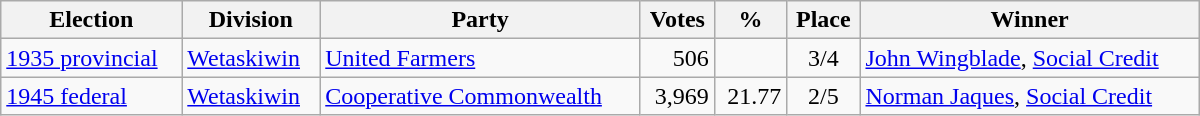<table class="wikitable" width="800">
<tr>
<th align="left">Election</th>
<th align="left">Division</th>
<th align="left">Party</th>
<th align="right">Votes</th>
<th align="right">%</th>
<th align="center">Place</th>
<th align="center">Winner</th>
</tr>
<tr>
<td align="left"><a href='#'>1935 provincial</a></td>
<td align="left"><a href='#'>Wetaskiwin</a></td>
<td align="left"><a href='#'>United Farmers</a></td>
<td align="right">506</td>
<td align="right"></td>
<td align="center">3/4</td>
<td align="left"><a href='#'>John Wingblade</a>, <a href='#'>Social Credit</a></td>
</tr>
<tr>
<td align="left"><a href='#'>1945 federal</a></td>
<td align="left"><a href='#'>Wetaskiwin</a></td>
<td align="left"><a href='#'>Cooperative Commonwealth</a></td>
<td align="right">3,969</td>
<td align="right">21.77</td>
<td align="center">2/5</td>
<td align="left"><a href='#'>Norman Jaques</a>, <a href='#'>Social Credit</a></td>
</tr>
</table>
